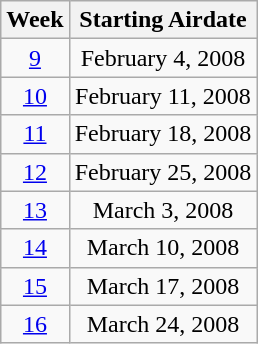<table class="wikitable plainrowheaders" style="text-align: center">
<tr>
<th>Week</th>
<th>Starting Airdate</th>
</tr>
<tr>
<td><a href='#'>9</a></td>
<td>February 4, 2008</td>
</tr>
<tr>
<td><a href='#'>10</a></td>
<td>February 11, 2008</td>
</tr>
<tr>
<td><a href='#'>11</a></td>
<td>February 18, 2008</td>
</tr>
<tr>
<td><a href='#'>12</a></td>
<td>February 25, 2008</td>
</tr>
<tr>
<td><a href='#'>13</a></td>
<td>March 3, 2008</td>
</tr>
<tr>
<td><a href='#'>14</a></td>
<td>March 10, 2008</td>
</tr>
<tr>
<td><a href='#'>15</a></td>
<td>March 17, 2008</td>
</tr>
<tr>
<td><a href='#'>16</a></td>
<td>March 24, 2008</td>
</tr>
</table>
